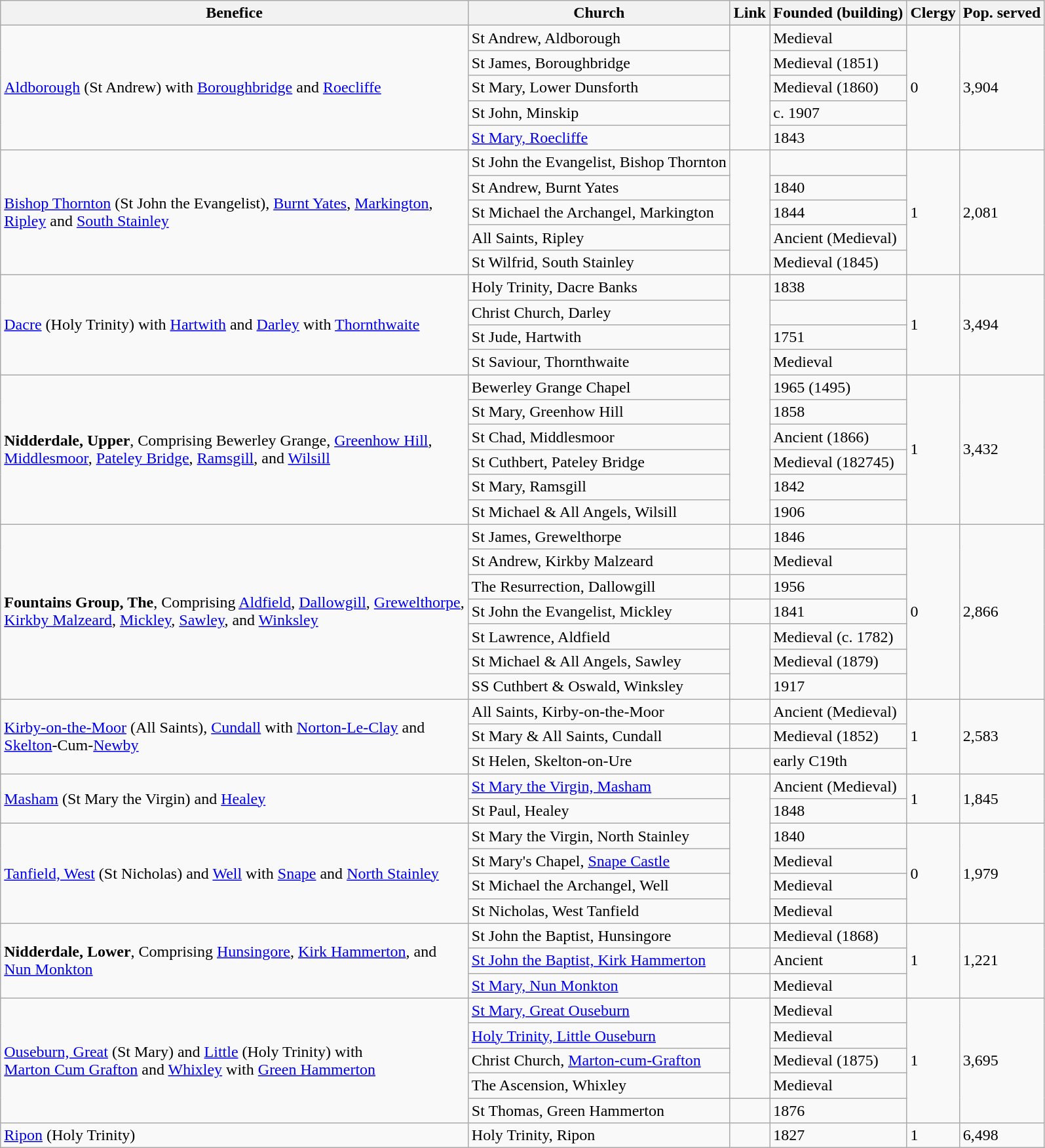<table class="wikitable sortable">
<tr>
<th>Benefice</th>
<th>Church</th>
<th>Link</th>
<th>Founded (building)</th>
<th>Clergy</th>
<th>Pop. served</th>
</tr>
<tr>
<td rowspan="5"><a href='#'>Aldborough</a> (St Andrew) with <a href='#'>Boroughbridge</a> and <a href='#'>Roecliffe</a></td>
<td>St Andrew, Aldborough</td>
<td rowspan="5"></td>
<td>Medieval</td>
<td rowspan="5">0</td>
<td rowspan="5">3,904</td>
</tr>
<tr>
<td>St James, Boroughbridge</td>
<td>Medieval (1851)</td>
</tr>
<tr>
<td>St Mary, Lower Dunsforth</td>
<td>Medieval (1860)</td>
</tr>
<tr>
<td>St John, Minskip</td>
<td>c. 1907</td>
</tr>
<tr>
<td><a href='#'>St Mary, Roecliffe</a></td>
<td>1843</td>
</tr>
<tr>
<td rowspan="5"><a href='#'>Bishop Thornton</a> (St John the Evangelist), <a href='#'>Burnt Yates</a>, <a href='#'>Markington</a>,<br><a href='#'>Ripley</a> and <a href='#'>South Stainley</a></td>
<td>St John the Evangelist, Bishop Thornton</td>
<td rowspan="5"></td>
<td></td>
<td rowspan="5">1</td>
<td rowspan="5">2,081</td>
</tr>
<tr>
<td>St Andrew, Burnt Yates</td>
<td>1840</td>
</tr>
<tr>
<td>St Michael the Archangel, Markington</td>
<td>1844</td>
</tr>
<tr>
<td>All Saints, Ripley</td>
<td>Ancient (Medieval)</td>
</tr>
<tr>
<td>St Wilfrid, South Stainley</td>
<td>Medieval (1845)</td>
</tr>
<tr>
<td rowspan="4"><a href='#'>Dacre</a> (Holy Trinity) with <a href='#'>Hartwith</a> and <a href='#'>Darley</a> with <a href='#'>Thornthwaite</a></td>
<td>Holy Trinity, Dacre Banks</td>
<td rowspan="10"></td>
<td>1838</td>
<td rowspan="4">1</td>
<td rowspan="4">3,494</td>
</tr>
<tr>
<td>Christ Church, Darley</td>
<td></td>
</tr>
<tr>
<td>St Jude, Hartwith</td>
<td>1751</td>
</tr>
<tr>
<td>St Saviour, Thornthwaite</td>
<td>Medieval</td>
</tr>
<tr>
<td rowspan="6"><strong>Nidderdale, Upper</strong>, Comprising Bewerley Grange, <a href='#'>Greenhow Hill</a>,<br><a href='#'>Middlesmoor</a>, <a href='#'>Pateley Bridge</a>, <a href='#'>Ramsgill</a>, and <a href='#'>Wilsill</a></td>
<td>Bewerley Grange Chapel</td>
<td>1965 (1495)</td>
<td rowspan="6">1</td>
<td rowspan="6">3,432</td>
</tr>
<tr>
<td>St Mary, Greenhow Hill</td>
<td>1858</td>
</tr>
<tr>
<td>St Chad, Middlesmoor</td>
<td>Ancient (1866)</td>
</tr>
<tr>
<td>St Cuthbert, Pateley Bridge</td>
<td>Medieval (182745)</td>
</tr>
<tr>
<td>St Mary, Ramsgill</td>
<td>1842</td>
</tr>
<tr>
<td>St Michael & All Angels, Wilsill</td>
<td>1906</td>
</tr>
<tr>
<td rowspan="7"><strong>Fountains Group, The</strong>, Comprising <a href='#'>Aldfield</a>, <a href='#'>Dallowgill</a>, <a href='#'>Grewelthorpe</a>,<br><a href='#'>Kirkby Malzeard</a>, <a href='#'>Mickley</a>, <a href='#'>Sawley</a>, and <a href='#'>Winksley</a></td>
<td>St James, Grewelthorpe</td>
<td></td>
<td>1846</td>
<td rowspan="7">0</td>
<td rowspan="7">2,866</td>
</tr>
<tr>
<td>St Andrew, Kirkby Malzeard</td>
<td></td>
<td>Medieval</td>
</tr>
<tr>
<td>The Resurrection, Dallowgill</td>
<td></td>
<td>1956</td>
</tr>
<tr>
<td>St John the Evangelist, Mickley</td>
<td></td>
<td>1841</td>
</tr>
<tr>
<td>St Lawrence, Aldfield</td>
<td rowspan="3"></td>
<td>Medieval (c. 1782)</td>
</tr>
<tr>
<td>St Michael & All Angels, Sawley</td>
<td>Medieval (1879)</td>
</tr>
<tr>
<td>SS Cuthbert & Oswald, Winksley</td>
<td>1917</td>
</tr>
<tr>
<td rowspan="3"><a href='#'>Kirby-on-the-Moor</a> (All Saints), <a href='#'>Cundall</a> with <a href='#'>Norton-Le-Clay</a> and<br><a href='#'>Skelton</a>-Cum-<a href='#'>Newby</a></td>
<td>All Saints, Kirby-on-the-Moor</td>
<td></td>
<td>Ancient (Medieval)</td>
<td rowspan="3">1</td>
<td rowspan="3">2,583</td>
</tr>
<tr>
<td>St Mary & All Saints, Cundall</td>
<td></td>
<td>Medieval (1852)</td>
</tr>
<tr>
<td>St Helen, Skelton-on-Ure</td>
<td></td>
<td>early C19th</td>
</tr>
<tr>
<td rowspan="2"><a href='#'>Masham</a> (St Mary the Virgin) and <a href='#'>Healey</a></td>
<td><a href='#'>St Mary the Virgin, Masham</a></td>
<td rowspan="6"></td>
<td>Ancient (Medieval)</td>
<td rowspan="2">1</td>
<td rowspan="2">1,845</td>
</tr>
<tr>
<td>St Paul, Healey </td>
<td>1848</td>
</tr>
<tr>
<td rowspan="4"><a href='#'>Tanfield, West</a> (St Nicholas) and <a href='#'>Well</a> with <a href='#'>Snape</a> and <a href='#'>North Stainley</a></td>
<td>St Mary the Virgin, North Stainley</td>
<td>1840</td>
<td rowspan="4">0</td>
<td rowspan="4">1,979</td>
</tr>
<tr>
<td>St Mary's Chapel, <a href='#'>Snape Castle</a></td>
<td>Medieval</td>
</tr>
<tr>
<td>St Michael the Archangel, Well</td>
<td>Medieval</td>
</tr>
<tr>
<td>St Nicholas, West Tanfield</td>
<td>Medieval</td>
</tr>
<tr>
<td rowspan="3"><strong>Nidderdale, Lower</strong>, Comprising <a href='#'>Hunsingore</a>, <a href='#'>Kirk Hammerton</a>, and<br><a href='#'>Nun Monkton</a></td>
<td>St John the Baptist, Hunsingore</td>
<td></td>
<td>Medieval (1868)</td>
<td rowspan="3">1</td>
<td rowspan="3">1,221</td>
</tr>
<tr>
<td><a href='#'>St John the Baptist, Kirk Hammerton</a></td>
<td></td>
<td>Ancient</td>
</tr>
<tr>
<td><a href='#'>St Mary, Nun Monkton</a></td>
<td></td>
<td>Medieval</td>
</tr>
<tr>
<td rowspan="5"><a href='#'>Ouseburn, Great</a> (St Mary) and <a href='#'>Little</a> (Holy Trinity) with<br><a href='#'>Marton Cum Grafton</a> and <a href='#'>Whixley</a> with <a href='#'>Green Hammerton</a></td>
<td><a href='#'>St Mary, Great Ouseburn</a></td>
<td rowspan="4"></td>
<td>Medieval</td>
<td rowspan="5">1</td>
<td rowspan="5">3,695</td>
</tr>
<tr>
<td><a href='#'>Holy Trinity, Little Ouseburn</a></td>
<td>Medieval</td>
</tr>
<tr>
<td>Christ Church, <a href='#'>Marton-cum-Grafton</a></td>
<td>Medieval (1875)</td>
</tr>
<tr>
<td>The Ascension, Whixley</td>
<td>Medieval</td>
</tr>
<tr>
<td>St Thomas, Green Hammerton</td>
<td></td>
<td>1876</td>
</tr>
<tr>
<td><a href='#'>Ripon</a> (Holy Trinity)</td>
<td>Holy Trinity, Ripon</td>
<td></td>
<td>1827</td>
<td>1</td>
<td>6,498</td>
</tr>
</table>
